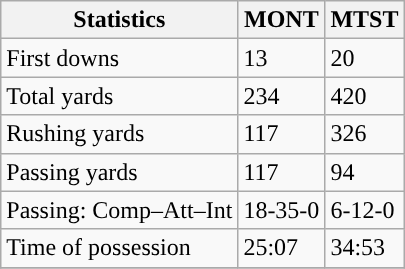<table class="wikitable" style="float: left;">
<tr>
<th>Statistics</th>
<th>MONT</th>
<th>MTST</th>
</tr>
<tr>
<td>First downs</td>
<td>13</td>
<td>20</td>
</tr>
<tr>
<td>Total yards</td>
<td>234</td>
<td>420</td>
</tr>
<tr>
<td>Rushing yards</td>
<td>117</td>
<td>326</td>
</tr>
<tr>
<td>Passing yards</td>
<td>117</td>
<td>94</td>
</tr>
<tr>
<td>Passing: Comp–Att–Int</td>
<td>18-35-0</td>
<td>6-12-0</td>
</tr>
<tr>
<td>Time of possession</td>
<td>25:07</td>
<td>34:53</td>
</tr>
<tr>
</tr>
</table>
